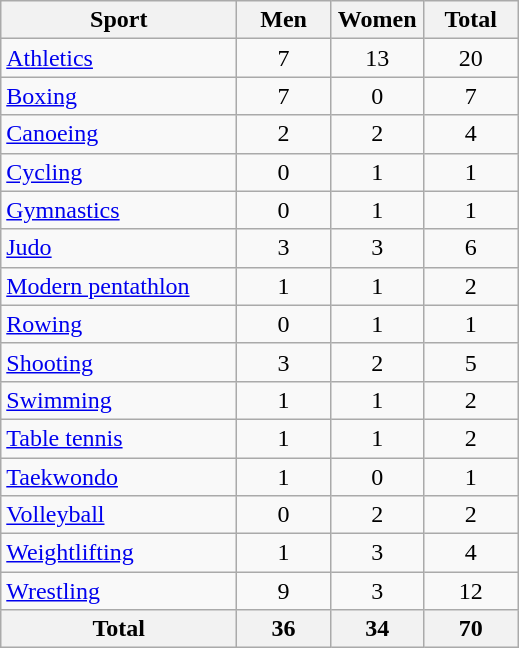<table class="wikitable sortable" style="text-align:center;">
<tr>
<th width=150>Sport</th>
<th width=55>Men</th>
<th width=55>Women</th>
<th width=55>Total</th>
</tr>
<tr>
<td align=left><a href='#'>Athletics</a></td>
<td>7</td>
<td>13</td>
<td>20</td>
</tr>
<tr>
<td align=left><a href='#'>Boxing</a></td>
<td>7</td>
<td>0</td>
<td>7</td>
</tr>
<tr>
<td align=left><a href='#'>Canoeing</a></td>
<td>2</td>
<td>2</td>
<td>4</td>
</tr>
<tr>
<td align=left><a href='#'>Cycling</a></td>
<td>0</td>
<td>1</td>
<td>1</td>
</tr>
<tr>
<td align=left><a href='#'>Gymnastics</a></td>
<td>0</td>
<td>1</td>
<td>1</td>
</tr>
<tr>
<td align=left><a href='#'>Judo</a></td>
<td>3</td>
<td>3</td>
<td>6</td>
</tr>
<tr>
<td align=left><a href='#'>Modern pentathlon</a></td>
<td>1</td>
<td>1</td>
<td>2</td>
</tr>
<tr>
<td align=left><a href='#'>Rowing</a></td>
<td>0</td>
<td>1</td>
<td>1</td>
</tr>
<tr>
<td align=left><a href='#'>Shooting</a></td>
<td>3</td>
<td>2</td>
<td>5</td>
</tr>
<tr>
<td align=left><a href='#'>Swimming</a></td>
<td>1</td>
<td>1</td>
<td>2</td>
</tr>
<tr>
<td align=left><a href='#'>Table tennis</a></td>
<td>1</td>
<td>1</td>
<td>2</td>
</tr>
<tr>
<td align=left><a href='#'>Taekwondo</a></td>
<td>1</td>
<td>0</td>
<td>1</td>
</tr>
<tr>
<td align=left><a href='#'>Volleyball</a></td>
<td>0</td>
<td>2</td>
<td>2</td>
</tr>
<tr>
<td align=left><a href='#'>Weightlifting</a></td>
<td>1</td>
<td>3</td>
<td>4</td>
</tr>
<tr>
<td align=left><a href='#'>Wrestling</a></td>
<td>9</td>
<td>3</td>
<td>12</td>
</tr>
<tr>
<th>Total</th>
<th>36</th>
<th>34</th>
<th>70</th>
</tr>
</table>
